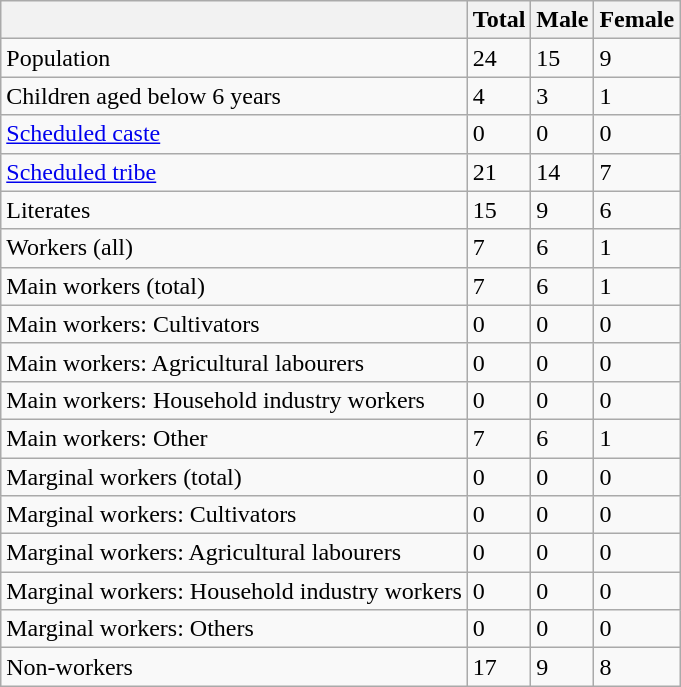<table class="wikitable sortable">
<tr>
<th></th>
<th>Total</th>
<th>Male</th>
<th>Female</th>
</tr>
<tr>
<td>Population</td>
<td>24</td>
<td>15</td>
<td>9</td>
</tr>
<tr>
<td>Children aged below 6 years</td>
<td>4</td>
<td>3</td>
<td>1</td>
</tr>
<tr>
<td><a href='#'>Scheduled caste</a></td>
<td>0</td>
<td>0</td>
<td>0</td>
</tr>
<tr>
<td><a href='#'>Scheduled tribe</a></td>
<td>21</td>
<td>14</td>
<td>7</td>
</tr>
<tr>
<td>Literates</td>
<td>15</td>
<td>9</td>
<td>6</td>
</tr>
<tr>
<td>Workers (all)</td>
<td>7</td>
<td>6</td>
<td>1</td>
</tr>
<tr>
<td>Main workers (total)</td>
<td>7</td>
<td>6</td>
<td>1</td>
</tr>
<tr>
<td>Main workers: Cultivators</td>
<td>0</td>
<td>0</td>
<td>0</td>
</tr>
<tr>
<td>Main workers: Agricultural labourers</td>
<td>0</td>
<td>0</td>
<td>0</td>
</tr>
<tr>
<td>Main workers: Household industry workers</td>
<td>0</td>
<td>0</td>
<td>0</td>
</tr>
<tr>
<td>Main workers: Other</td>
<td>7</td>
<td>6</td>
<td>1</td>
</tr>
<tr>
<td>Marginal workers (total)</td>
<td>0</td>
<td>0</td>
<td>0</td>
</tr>
<tr>
<td>Marginal workers: Cultivators</td>
<td>0</td>
<td>0</td>
<td>0</td>
</tr>
<tr>
<td>Marginal workers: Agricultural labourers</td>
<td>0</td>
<td>0</td>
<td>0</td>
</tr>
<tr>
<td>Marginal workers: Household industry workers</td>
<td>0</td>
<td>0</td>
<td>0</td>
</tr>
<tr>
<td>Marginal workers: Others</td>
<td>0</td>
<td>0</td>
<td>0</td>
</tr>
<tr>
<td>Non-workers</td>
<td>17</td>
<td>9</td>
<td>8</td>
</tr>
</table>
